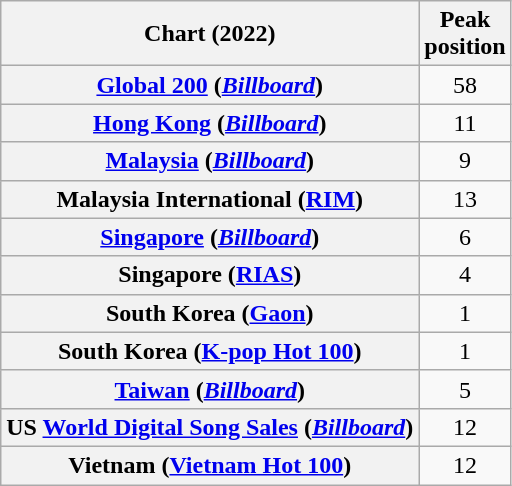<table class="wikitable plainrowheaders sortable" style="text-align:center">
<tr>
<th scope="col">Chart (2022)</th>
<th scope="col">Peak<br>position</th>
</tr>
<tr>
<th scope="row"><a href='#'>Global 200</a> (<em><a href='#'>Billboard</a></em>)</th>
<td>58</td>
</tr>
<tr>
<th scope="row"><a href='#'>Hong Kong</a> (<em><a href='#'>Billboard</a></em>)</th>
<td>11</td>
</tr>
<tr>
<th scope="row"><a href='#'>Malaysia</a> (<em><a href='#'>Billboard</a></em>)</th>
<td>9</td>
</tr>
<tr>
<th scope="row">Malaysia International (<a href='#'>RIM</a>)</th>
<td>13</td>
</tr>
<tr>
<th scope="row"><a href='#'>Singapore</a> (<em><a href='#'>Billboard</a></em>)</th>
<td>6</td>
</tr>
<tr>
<th scope="row">Singapore (<a href='#'>RIAS</a>)</th>
<td>4</td>
</tr>
<tr>
<th scope="row">South Korea (<a href='#'>Gaon</a>)</th>
<td>1</td>
</tr>
<tr>
<th scope="row">South Korea (<a href='#'>K-pop Hot 100</a>)</th>
<td>1</td>
</tr>
<tr>
<th scope="row"><a href='#'>Taiwan</a> (<em><a href='#'>Billboard</a></em>)</th>
<td>5</td>
</tr>
<tr>
<th scope="row">US <a href='#'>World Digital Song Sales</a> (<em><a href='#'>Billboard</a></em>)</th>
<td>12</td>
</tr>
<tr>
<th scope="row">Vietnam (<a href='#'>Vietnam Hot 100</a>)</th>
<td>12</td>
</tr>
</table>
